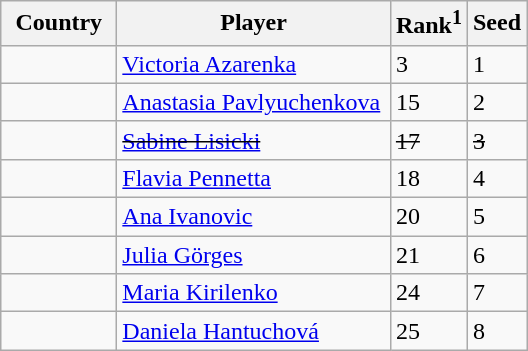<table class="sortable wikitable">
<tr>
<th width="70">Country</th>
<th width="175">Player</th>
<th>Rank<sup>1</sup></th>
<th>Seed</th>
</tr>
<tr>
<td></td>
<td><a href='#'>Victoria Azarenka</a></td>
<td>3</td>
<td>1</td>
</tr>
<tr>
<td></td>
<td><a href='#'>Anastasia Pavlyuchenkova</a></td>
<td>15</td>
<td>2</td>
</tr>
<tr>
<td></td>
<td><s><a href='#'>Sabine Lisicki</a></s></td>
<td><s>17</s></td>
<td><s>3</s></td>
</tr>
<tr>
<td></td>
<td><a href='#'>Flavia Pennetta</a></td>
<td>18</td>
<td>4</td>
</tr>
<tr>
<td></td>
<td><a href='#'>Ana Ivanovic</a></td>
<td>20</td>
<td>5</td>
</tr>
<tr>
<td></td>
<td><a href='#'>Julia Görges</a></td>
<td>21</td>
<td>6</td>
</tr>
<tr>
<td></td>
<td><a href='#'>Maria Kirilenko</a></td>
<td>24</td>
<td>7</td>
</tr>
<tr>
<td></td>
<td><a href='#'>Daniela Hantuchová</a></td>
<td>25</td>
<td>8</td>
</tr>
</table>
